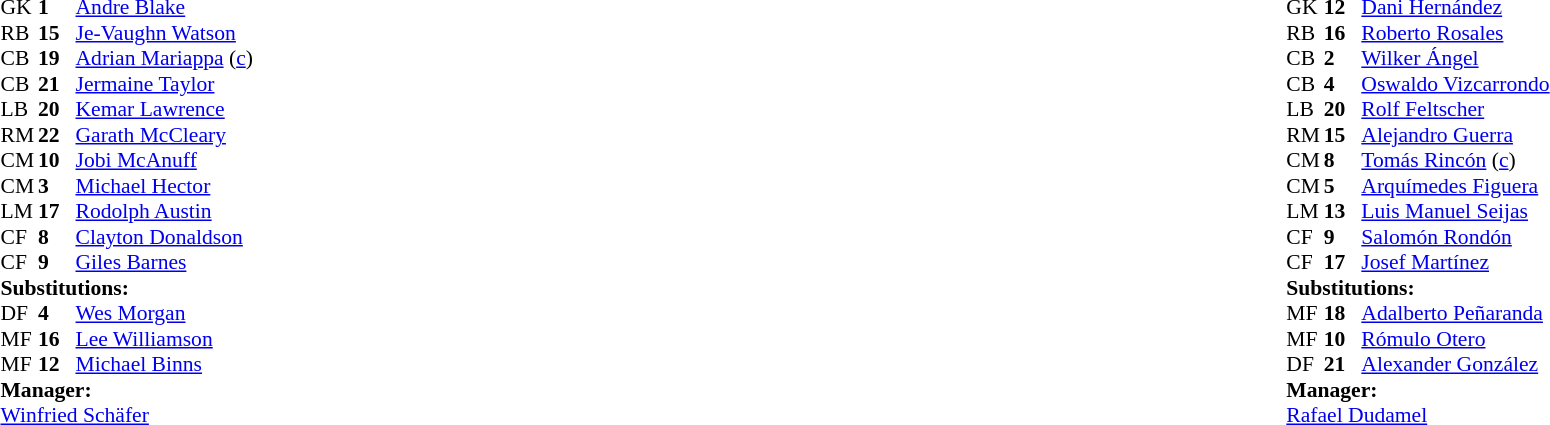<table style="width:100%">
<tr>
<td style="vertical-align:top; width:40%"><br><table style="font-size: 90%" cellspacing="0" cellpadding="0">
<tr>
<th width=25></th>
<th width=25></th>
</tr>
<tr>
<td>GK</td>
<td><strong>1</strong></td>
<td><a href='#'>Andre Blake</a></td>
</tr>
<tr>
<td>RB</td>
<td><strong>15</strong></td>
<td><a href='#'>Je-Vaughn Watson</a></td>
<td></td>
<td></td>
</tr>
<tr>
<td>CB</td>
<td><strong>19</strong></td>
<td><a href='#'>Adrian Mariappa</a> (<a href='#'>c</a>)</td>
<td></td>
</tr>
<tr>
<td>CB</td>
<td><strong>21</strong></td>
<td><a href='#'>Jermaine Taylor</a></td>
</tr>
<tr>
<td>LB</td>
<td><strong>20</strong></td>
<td><a href='#'>Kemar Lawrence</a></td>
<td></td>
<td></td>
</tr>
<tr>
<td>RM</td>
<td><strong>22</strong></td>
<td><a href='#'>Garath McCleary</a></td>
</tr>
<tr>
<td>CM</td>
<td><strong>10</strong></td>
<td><a href='#'>Jobi McAnuff</a></td>
</tr>
<tr>
<td>CM</td>
<td><strong>3</strong></td>
<td><a href='#'>Michael Hector</a></td>
<td></td>
<td></td>
</tr>
<tr>
<td>LM</td>
<td><strong>17</strong></td>
<td><a href='#'>Rodolph Austin</a></td>
<td></td>
</tr>
<tr>
<td>CF</td>
<td><strong>8</strong></td>
<td><a href='#'>Clayton Donaldson</a></td>
</tr>
<tr>
<td>CF</td>
<td><strong>9</strong></td>
<td><a href='#'>Giles Barnes</a></td>
</tr>
<tr>
<td colspan=3><strong>Substitutions:</strong></td>
</tr>
<tr>
<td>DF</td>
<td><strong>4</strong></td>
<td><a href='#'>Wes Morgan</a></td>
<td></td>
<td></td>
</tr>
<tr>
<td>MF</td>
<td><strong>16</strong></td>
<td><a href='#'>Lee Williamson</a></td>
<td></td>
<td></td>
</tr>
<tr>
<td>MF</td>
<td><strong>12</strong></td>
<td><a href='#'>Michael Binns</a></td>
<td></td>
<td></td>
</tr>
<tr>
<td colspan=3><strong>Manager:</strong></td>
</tr>
<tr>
<td colspan=3> <a href='#'>Winfried Schäfer</a></td>
<td></td>
</tr>
</table>
</td>
<td valign="top"></td>
<td style="vertical-align:top; width:50%"><br><table cellspacing="0" cellpadding="0" style="font-size:90%; margin:auto">
<tr>
<th width=25></th>
<th width=25></th>
</tr>
<tr>
<td>GK</td>
<td><strong>12</strong></td>
<td><a href='#'>Dani Hernández</a></td>
</tr>
<tr>
<td>RB</td>
<td><strong>16</strong></td>
<td><a href='#'>Roberto Rosales</a></td>
</tr>
<tr>
<td>CB</td>
<td><strong>2</strong></td>
<td><a href='#'>Wilker Ángel</a></td>
</tr>
<tr>
<td>CB</td>
<td><strong>4</strong></td>
<td><a href='#'>Oswaldo Vizcarrondo</a></td>
<td></td>
</tr>
<tr>
<td>LB</td>
<td><strong>20</strong></td>
<td><a href='#'>Rolf Feltscher</a></td>
</tr>
<tr>
<td>RM</td>
<td><strong>15</strong></td>
<td><a href='#'>Alejandro Guerra</a></td>
<td></td>
<td></td>
</tr>
<tr>
<td>CM</td>
<td><strong>8</strong></td>
<td><a href='#'>Tomás Rincón</a> (<a href='#'>c</a>)</td>
</tr>
<tr>
<td>CM</td>
<td><strong>5</strong></td>
<td><a href='#'>Arquímedes Figuera</a></td>
<td></td>
</tr>
<tr>
<td>LM</td>
<td><strong>13</strong></td>
<td><a href='#'>Luis Manuel Seijas</a></td>
<td></td>
<td></td>
</tr>
<tr>
<td>CF</td>
<td><strong>9</strong></td>
<td><a href='#'>Salomón Rondón</a></td>
</tr>
<tr>
<td>CF</td>
<td><strong>17</strong></td>
<td><a href='#'>Josef Martínez</a></td>
<td></td>
<td></td>
</tr>
<tr>
<td colspan=3><strong>Substitutions:</strong></td>
</tr>
<tr>
<td>MF</td>
<td><strong>18</strong></td>
<td><a href='#'>Adalberto Peñaranda</a></td>
<td></td>
<td></td>
</tr>
<tr>
<td>MF</td>
<td><strong>10</strong></td>
<td><a href='#'>Rómulo Otero</a></td>
<td></td>
<td></td>
</tr>
<tr>
<td>DF</td>
<td><strong>21</strong></td>
<td><a href='#'>Alexander González</a></td>
<td></td>
<td></td>
</tr>
<tr>
<td colspan=3><strong>Manager:</strong></td>
</tr>
<tr>
<td colspan=3><a href='#'>Rafael Dudamel</a></td>
</tr>
</table>
</td>
</tr>
</table>
